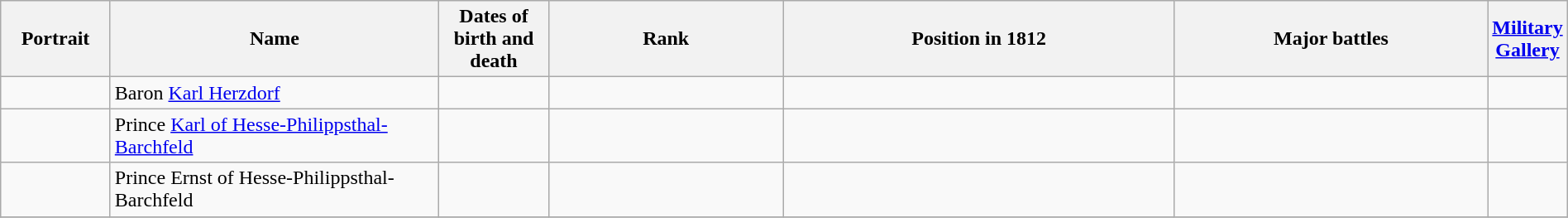<table width=100% class="wikitable">
<tr>
<th width=7%>Portrait</th>
<th width=21%>Name</th>
<th width=7%>Dates of birth and death</th>
<th width=15%>Rank</th>
<th width=25%>Position in 1812</th>
<th width=20%>Major battles</th>
<th width=5%><a href='#'>Military Gallery</a></th>
</tr>
<tr>
<td></td>
<td>Baron <a href='#'>Karl Herzdorf</a></td>
<td></td>
<td></td>
<td></td>
<td></td>
<td></td>
</tr>
<tr>
<td></td>
<td>Prince <a href='#'>Karl of Hesse-Philippsthal-Barchfeld</a></td>
<td></td>
<td></td>
<td></td>
<td></td>
<td></td>
</tr>
<tr>
<td></td>
<td>Prince Ernst of Hesse-Philippsthal-Barchfeld</td>
<td></td>
<td></td>
<td></td>
<td></td>
<td> </td>
</tr>
<tr>
</tr>
</table>
